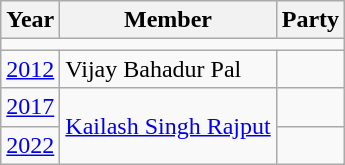<table class="wikitable sortable">
<tr>
<th>Year</th>
<th>Member</th>
<th colspan="2">Party</th>
</tr>
<tr>
<td colspan="4"></td>
</tr>
<tr>
<td><a href='#'>2012</a></td>
<td>Vijay Bahadur Pal</td>
<td></td>
</tr>
<tr>
<td><a href='#'>2017</a></td>
<td rowspan="2"><a href='#'>Kailash Singh Rajput</a></td>
<td></td>
</tr>
<tr>
<td><a href='#'>2022</a></td>
</tr>
</table>
